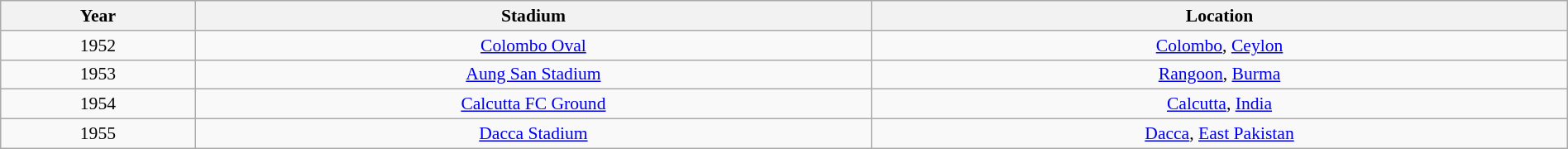<table class="wikitable" style="font-size:90%; width: 100%; text-align: center;">
<tr>
<th>Year</th>
<th>Stadium</th>
<th>Location</th>
</tr>
<tr>
<td>1952</td>
<td><a href='#'>Colombo Oval</a></td>
<td><a href='#'>Colombo</a>, <a href='#'>Ceylon</a></td>
</tr>
<tr>
<td>1953</td>
<td><a href='#'>Aung San Stadium</a></td>
<td><a href='#'>Rangoon</a>, <a href='#'>Burma</a></td>
</tr>
<tr>
<td>1954</td>
<td><a href='#'>Calcutta FC Ground</a></td>
<td><a href='#'>Calcutta</a>, <a href='#'>India</a></td>
</tr>
<tr>
<td>1955</td>
<td><a href='#'>Dacca Stadium</a></td>
<td><a href='#'>Dacca</a>, <a href='#'>East Pakistan</a></td>
</tr>
</table>
